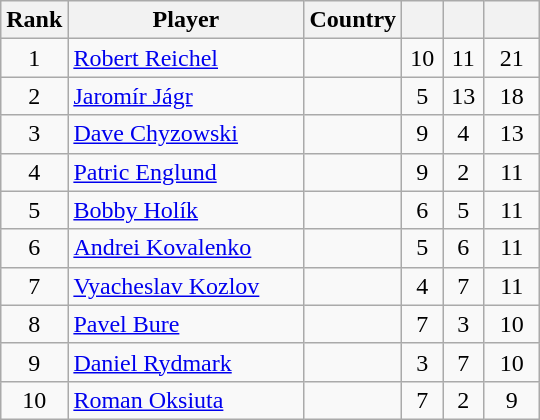<table class="wikitable sortable" style="text-align: center;">
<tr>
<th width=30>Rank</th>
<th width=150>Player</th>
<th>Country</th>
<th width=20></th>
<th width=20></th>
<th width=30></th>
</tr>
<tr>
<td>1</td>
<td align=left><a href='#'>Robert Reichel</a></td>
<td align=left></td>
<td>10</td>
<td>11</td>
<td>21</td>
</tr>
<tr>
<td>2</td>
<td align=left><a href='#'>Jaromír Jágr</a></td>
<td align=left></td>
<td>5</td>
<td>13</td>
<td>18</td>
</tr>
<tr>
<td>3</td>
<td align=left><a href='#'>Dave Chyzowski</a></td>
<td align=left></td>
<td>9</td>
<td>4</td>
<td>13</td>
</tr>
<tr>
<td>4</td>
<td align=left><a href='#'>Patric Englund</a></td>
<td align=left></td>
<td>9</td>
<td>2</td>
<td>11</td>
</tr>
<tr>
<td>5</td>
<td align=left><a href='#'>Bobby Holík</a></td>
<td align=left></td>
<td>6</td>
<td>5</td>
<td>11</td>
</tr>
<tr>
<td>6</td>
<td align=left><a href='#'>Andrei Kovalenko</a></td>
<td align=left></td>
<td>5</td>
<td>6</td>
<td>11</td>
</tr>
<tr>
<td>7</td>
<td align=left><a href='#'>Vyacheslav Kozlov</a></td>
<td align=left></td>
<td>4</td>
<td>7</td>
<td>11</td>
</tr>
<tr>
<td>8</td>
<td align=left><a href='#'>Pavel Bure</a></td>
<td align=left></td>
<td>7</td>
<td>3</td>
<td>10</td>
</tr>
<tr>
<td>9</td>
<td align=left><a href='#'>Daniel Rydmark</a></td>
<td align=left></td>
<td>3</td>
<td>7</td>
<td>10</td>
</tr>
<tr>
<td>10</td>
<td align=left><a href='#'>Roman Oksiuta</a></td>
<td align=left></td>
<td>7</td>
<td>2</td>
<td>9</td>
</tr>
</table>
